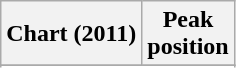<table class="wikitable sortable plainrowheaders" style="text-align:center">
<tr>
<th scope="col">Chart (2011)</th>
<th scope="col">Peak<br>position</th>
</tr>
<tr>
</tr>
<tr>
</tr>
<tr>
</tr>
</table>
